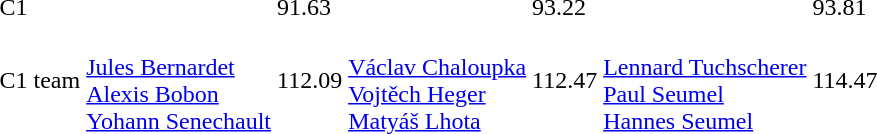<table>
<tr>
<td>C1</td>
<td></td>
<td>91.63</td>
<td></td>
<td>93.22</td>
<td></td>
<td>93.81</td>
</tr>
<tr>
<td>C1 team</td>
<td><br><a href='#'>Jules Bernardet</a><br><a href='#'>Alexis Bobon</a><br><a href='#'>Yohann Senechault</a></td>
<td>112.09</td>
<td><br><a href='#'>Václav Chaloupka</a><br><a href='#'>Vojtěch Heger</a><br><a href='#'>Matyáš Lhota</a></td>
<td>112.47</td>
<td><br><a href='#'>Lennard Tuchscherer</a><br><a href='#'>Paul Seumel</a><br><a href='#'>Hannes Seumel</a></td>
<td>114.47</td>
</tr>
</table>
